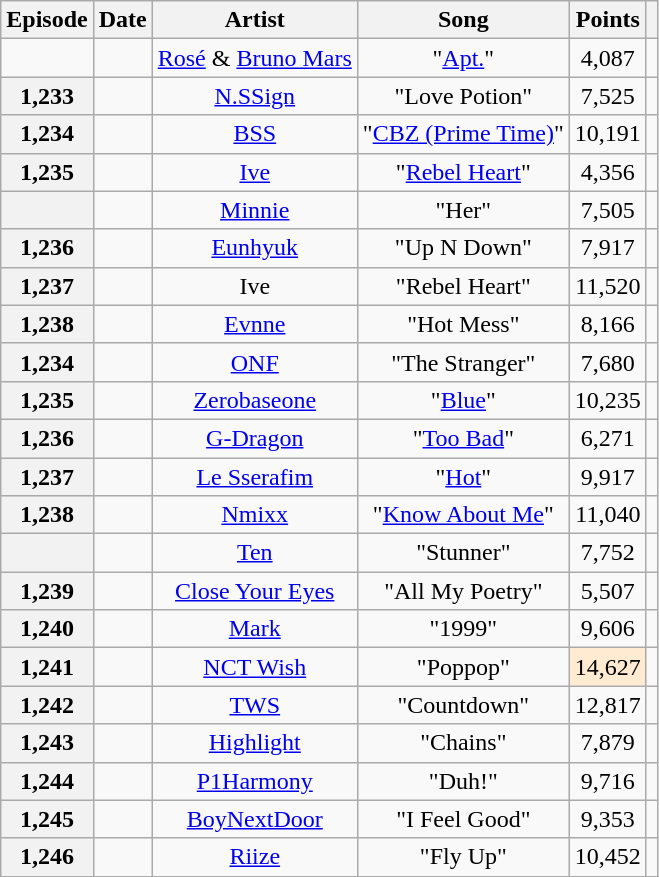<table class="wikitable plainrowheaders sortable" style="text-align:center">
<tr>
<th scope="col">Episode</th>
<th scope="col">Date</th>
<th scope="col">Artist</th>
<th scope="col">Song</th>
<th scope="col">Points</th>
<th class=unsortable></th>
</tr>
<tr>
<td></td>
<td></td>
<td><a href='#'>Rosé</a> & <a href='#'>Bruno Mars</a></td>
<td>"<a href='#'>Apt.</a>"</td>
<td>4,087</td>
<td style="text-align:center"></td>
</tr>
<tr>
<th scope="row" style="text-align:center">1,233</th>
<td></td>
<td><a href='#'>N.SSign</a></td>
<td>"Love Potion"</td>
<td>7,525</td>
<td style="text-align:center"></td>
</tr>
<tr>
<th scope="row" style="text-align:center">1,234</th>
<td></td>
<td><a href='#'>BSS</a></td>
<td>"<a href='#'>CBZ (Prime Time)</a>"</td>
<td>10,191</td>
<td style="text-align:center"></td>
</tr>
<tr>
<th scope="row" style="text-align:center">1,235</th>
<td></td>
<td><a href='#'>Ive</a></td>
<td>"<a href='#'>Rebel Heart</a>"</td>
<td>4,356</td>
<td style="text-align:center"></td>
</tr>
<tr>
<th></th>
<td></td>
<td><a href='#'>Minnie</a></td>
<td>"Her"</td>
<td>7,505</td>
<td style="text-align:center"></td>
</tr>
<tr>
<th scope="row" style="text-align:center">1,236</th>
<td></td>
<td><a href='#'>Eunhyuk</a></td>
<td>"Up N Down"</td>
<td>7,917</td>
<td style="text-align:center"></td>
</tr>
<tr>
<th scope="row" style="text-align:center">1,237</th>
<td></td>
<td>Ive</td>
<td>"Rebel Heart"</td>
<td>11,520</td>
<td style="text-align:center"></td>
</tr>
<tr>
<th scope="row" style="text-align:center">1,238</th>
<td></td>
<td><a href='#'>Evnne</a></td>
<td>"Hot Mess"</td>
<td>8,166</td>
<td style="text-align:center"></td>
</tr>
<tr>
<th scope="row" style="text-align:center">1,234</th>
<td></td>
<td><a href='#'>ONF</a></td>
<td>"The Stranger"</td>
<td>7,680</td>
<td style="text-align:center"></td>
</tr>
<tr>
<th scope="row" style="text-align:center">1,235</th>
<td></td>
<td><a href='#'>Zerobaseone</a></td>
<td>"<a href='#'>Blue</a>"</td>
<td>10,235</td>
<td style="text-align:center"></td>
</tr>
<tr>
<th scope="row" style="text-align:center">1,236</th>
<td></td>
<td><a href='#'>G-Dragon</a></td>
<td>"<a href='#'>Too Bad</a>"</td>
<td>6,271</td>
<td style="text-align:center"></td>
</tr>
<tr>
<th scope="row" style="text-align:center">1,237</th>
<td></td>
<td><a href='#'>Le Sserafim</a></td>
<td>"<a href='#'>Hot</a>"</td>
<td>9,917</td>
<td style="text-align:center"></td>
</tr>
<tr>
<th scope="row" style="text-align:center">1,238</th>
<td></td>
<td><a href='#'>Nmixx</a></td>
<td>"<a href='#'>Know About Me</a>"</td>
<td>11,040</td>
<td style="text-align:center"></td>
</tr>
<tr>
<th></th>
<td></td>
<td><a href='#'>Ten</a></td>
<td>"Stunner"</td>
<td>7,752</td>
<td style="text-align:center"></td>
</tr>
<tr>
<th scope="row" style="text-align:center">1,239</th>
<td></td>
<td><a href='#'>Close Your Eyes</a></td>
<td>"All My Poetry"</td>
<td>5,507</td>
<td style="text-align:center"></td>
</tr>
<tr>
<th scope="row" style="text-align:center">1,240</th>
<td></td>
<td><a href='#'>Mark</a></td>
<td>"1999"</td>
<td>9,606</td>
<td style="text-align:center"></td>
</tr>
<tr>
<th scope="row" style="text-align:center">1,241</th>
<td></td>
<td><a href='#'>NCT Wish</a></td>
<td>"Poppop"</td>
<td style="background:#FFEBD2">14,627</td>
<td style="text-align:center"></td>
</tr>
<tr>
<th scope="row" style="text-align:center">1,242</th>
<td></td>
<td><a href='#'>TWS</a></td>
<td>"Countdown"</td>
<td>12,817</td>
<td style="text-align:center"></td>
</tr>
<tr>
<th scope="row" style="text-align:center">1,243</th>
<td></td>
<td><a href='#'>Highlight</a></td>
<td>"Chains"</td>
<td>7,879</td>
<td style="text-align:center"></td>
</tr>
<tr>
<th scope="row" style="text-align:center">1,244</th>
<td></td>
<td><a href='#'>P1Harmony</a></td>
<td>"Duh!"</td>
<td>9,716</td>
<td style="text-align:center"></td>
</tr>
<tr>
<th scope="row" style="text-align:center">1,245</th>
<td></td>
<td><a href='#'>BoyNextDoor</a></td>
<td>"I Feel Good"</td>
<td>9,353</td>
<td style="text-align:center"></td>
</tr>
<tr>
<th scope="row" style="text-align:center">1,246</th>
<td></td>
<td><a href='#'>Riize</a></td>
<td>"Fly Up"</td>
<td>10,452</td>
<td style="text-align:center"></td>
</tr>
</table>
